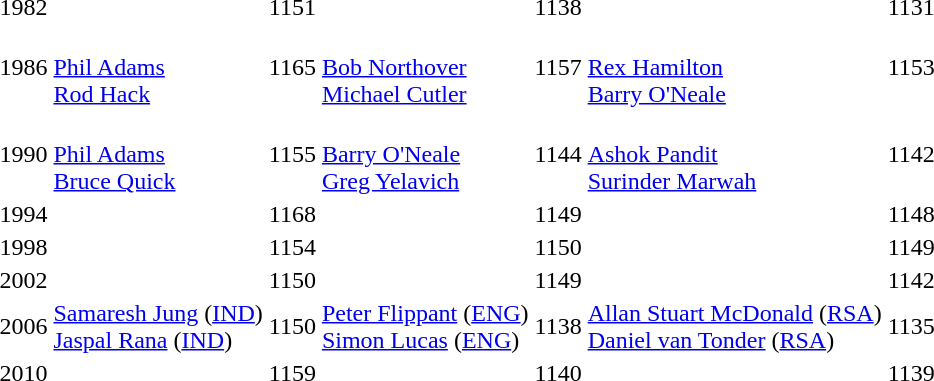<table>
<tr>
<td>1982</td>
<td></td>
<td>1151</td>
<td></td>
<td>1138</td>
<td></td>
<td>1131</td>
</tr>
<tr>
<td>1986</td>
<td><br><a href='#'>Phil Adams</a><br><a href='#'>Rod Hack</a></td>
<td>1165</td>
<td><br><a href='#'>Bob Northover</a><br><a href='#'>Michael Cutler</a></td>
<td>1157</td>
<td><br><a href='#'>Rex Hamilton</a><br><a href='#'>Barry O'Neale</a></td>
<td>1153</td>
</tr>
<tr>
<td>1990</td>
<td><br><a href='#'>Phil Adams</a><br><a href='#'>Bruce Quick</a></td>
<td>1155</td>
<td><br><a href='#'>Barry O'Neale</a><br><a href='#'>Greg Yelavich</a></td>
<td>1144</td>
<td><br><a href='#'>Ashok Pandit</a><br><a href='#'>Surinder Marwah</a></td>
<td>1142</td>
</tr>
<tr>
<td>1994</td>
<td></td>
<td>1168</td>
<td></td>
<td>1149</td>
<td></td>
<td>1148</td>
</tr>
<tr>
<td>1998</td>
<td></td>
<td>1154</td>
<td></td>
<td>1150</td>
<td></td>
<td>1149</td>
</tr>
<tr>
<td>2002</td>
<td></td>
<td>1150</td>
<td></td>
<td>1149</td>
<td></td>
<td>1142</td>
</tr>
<tr>
<td>2006</td>
<td> <a href='#'>Samaresh Jung</a> (<a href='#'>IND</a>)<br> <a href='#'>Jaspal Rana</a> (<a href='#'>IND</a>)</td>
<td>1150</td>
<td> <a href='#'>Peter Flippant</a> (<a href='#'>ENG</a>)<br> <a href='#'>Simon Lucas</a> (<a href='#'>ENG</a>)</td>
<td>1138</td>
<td> <a href='#'>Allan Stuart McDonald</a> (<a href='#'>RSA</a>)<br> <a href='#'>Daniel van Tonder</a> (<a href='#'>RSA</a>)</td>
<td>1135</td>
</tr>
<tr>
<td>2010<br></td>
<td></td>
<td>1159</td>
<td></td>
<td>1140</td>
<td></td>
<td>1139</td>
</tr>
</table>
